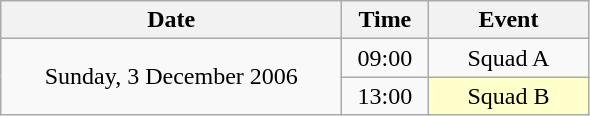<table class = "wikitable" style="text-align:center;">
<tr>
<th width=220>Date</th>
<th width=50>Time</th>
<th width=100>Event</th>
</tr>
<tr>
<td rowspan=2>Sunday, 3 December 2006</td>
<td>09:00</td>
<td>Squad A</td>
</tr>
<tr>
<td>13:00</td>
<td bgcolor=ffffcc>Squad B</td>
</tr>
</table>
